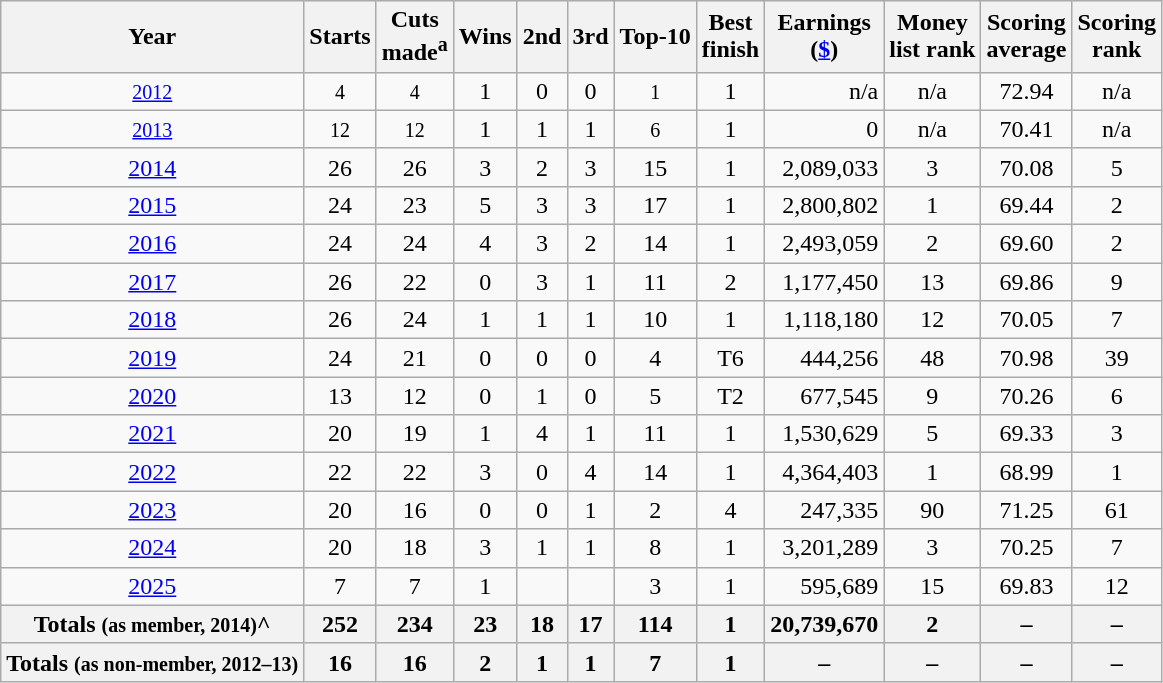<table class="wikitable" style="text-align:center; ">
<tr>
<th>Year</th>
<th>Starts</th>
<th>Cuts <br>made<sup>a</sup></th>
<th>Wins</th>
<th>2nd</th>
<th>3rd</th>
<th>Top-10</th>
<th>Best <br>finish</th>
<th>Earnings<br>(<a href='#'>$</a>)</th>
<th>Money <br>list rank</th>
<th width=45>Scoring <br>average</th>
<th>Scoring<br>rank</th>
</tr>
<tr>
<td><small><a href='#'>2012</a></small></td>
<td><small>4</small></td>
<td><small>4</small></td>
<td>1</td>
<td>0</td>
<td>0</td>
<td><small>1</small></td>
<td>1</td>
<td align=right>n/a</td>
<td>n/a</td>
<td>72.94</td>
<td>n/a</td>
</tr>
<tr>
<td><small><a href='#'>2013</a></small></td>
<td><small>12</small></td>
<td><small>12</small></td>
<td>1</td>
<td>1</td>
<td>1</td>
<td><small>6</small></td>
<td>1</td>
<td align=right>0</td>
<td>n/a</td>
<td>70.41</td>
<td>n/a</td>
</tr>
<tr>
<td><a href='#'>2014</a></td>
<td>26</td>
<td>26</td>
<td>3</td>
<td>2</td>
<td>3</td>
<td>15</td>
<td>1</td>
<td align=right>2,089,033</td>
<td>3</td>
<td>70.08</td>
<td>5</td>
</tr>
<tr>
<td><a href='#'>2015</a></td>
<td>24</td>
<td>23</td>
<td>5</td>
<td>3</td>
<td>3</td>
<td>17</td>
<td>1</td>
<td align=right>2,800,802</td>
<td>1</td>
<td>69.44</td>
<td>2</td>
</tr>
<tr>
<td><a href='#'>2016</a></td>
<td>24</td>
<td>24</td>
<td>4</td>
<td>3</td>
<td>2</td>
<td>14</td>
<td>1</td>
<td align=right>2,493,059</td>
<td>2</td>
<td>69.60</td>
<td>2</td>
</tr>
<tr>
<td><a href='#'>2017</a></td>
<td>26</td>
<td>22</td>
<td>0</td>
<td>3</td>
<td>1</td>
<td>11</td>
<td>2</td>
<td align=right>1,177,450</td>
<td>13</td>
<td>69.86</td>
<td>9</td>
</tr>
<tr>
<td><a href='#'>2018</a></td>
<td>26</td>
<td>24</td>
<td>1</td>
<td>1</td>
<td>1</td>
<td>10</td>
<td>1</td>
<td align=right>1,118,180</td>
<td>12</td>
<td>70.05</td>
<td>7</td>
</tr>
<tr>
<td><a href='#'>2019</a></td>
<td>24</td>
<td>21</td>
<td>0</td>
<td>0</td>
<td>0</td>
<td>4</td>
<td>T6</td>
<td align=right>444,256</td>
<td>48</td>
<td>70.98</td>
<td>39</td>
</tr>
<tr>
<td><a href='#'>2020</a></td>
<td>13</td>
<td>12</td>
<td>0</td>
<td>1</td>
<td>0</td>
<td>5</td>
<td>T2</td>
<td align=right>677,545</td>
<td>9</td>
<td>70.26</td>
<td>6</td>
</tr>
<tr>
<td><a href='#'>2021</a></td>
<td>20</td>
<td>19</td>
<td>1</td>
<td>4</td>
<td>1</td>
<td>11</td>
<td>1</td>
<td align=right>1,530,629</td>
<td>5</td>
<td>69.33</td>
<td>3</td>
</tr>
<tr>
<td><a href='#'>2022</a></td>
<td>22</td>
<td>22</td>
<td>3</td>
<td>0</td>
<td>4</td>
<td>14</td>
<td>1</td>
<td align=right>4,364,403</td>
<td>1</td>
<td>68.99</td>
<td>1</td>
</tr>
<tr>
<td><a href='#'>2023</a></td>
<td>20</td>
<td>16</td>
<td>0</td>
<td>0</td>
<td>1</td>
<td>2</td>
<td>4</td>
<td align=right>247,335</td>
<td>90</td>
<td>71.25</td>
<td>61</td>
</tr>
<tr>
<td><a href='#'>2024</a></td>
<td>20</td>
<td>18</td>
<td>3</td>
<td>1</td>
<td>1</td>
<td>8</td>
<td>1</td>
<td align=right>3,201,289</td>
<td>3</td>
<td>70.25</td>
<td>7</td>
</tr>
<tr>
<td><a href='#'>2025</a></td>
<td>7 </td>
<td>7 </td>
<td>1 </td>
<td></td>
<td></td>
<td>3 </td>
<td>1 </td>
<td align=right>595,689</td>
<td>15</td>
<td>69.83</td>
<td>12</td>
</tr>
<tr>
<th>Totals <small>(as member, 2014)</small>^</th>
<th>252 </th>
<th>234 </th>
<th>23 </th>
<th>18 </th>
<th>17 </th>
<th>114 </th>
<th>1  </th>
<th>20,739,670 </th>
<th>2  </th>
<th>–</th>
<th>–</th>
</tr>
<tr>
<th>Totals <small>(as non-member, 2012–13)</small></th>
<th>16</th>
<th>16</th>
<th>2</th>
<th>1</th>
<th>1</th>
<th>7</th>
<th>1</th>
<th>–</th>
<th>–</th>
<th>–</th>
<th>–</th>
</tr>
</table>
